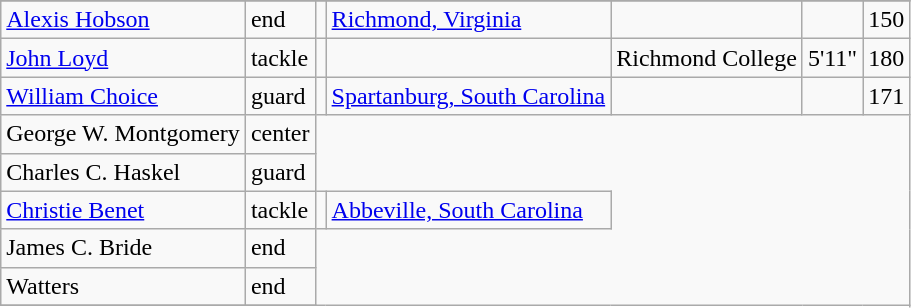<table class="wikitable">
<tr>
</tr>
<tr>
<td><a href='#'>Alexis Hobson</a></td>
<td>end</td>
<td></td>
<td><a href='#'>Richmond, Virginia</a></td>
<td></td>
<td></td>
<td>150</td>
</tr>
<tr>
<td><a href='#'>John Loyd</a></td>
<td>tackle</td>
<td></td>
<td></td>
<td>Richmond College</td>
<td>5'11"</td>
<td>180</td>
</tr>
<tr>
<td><a href='#'>William Choice</a></td>
<td>guard</td>
<td></td>
<td><a href='#'>Spartanburg, South Carolina</a></td>
<td></td>
<td></td>
<td>171</td>
</tr>
<tr>
<td>George W. Montgomery</td>
<td>center</td>
</tr>
<tr>
<td>Charles C. Haskel</td>
<td>guard</td>
</tr>
<tr>
<td><a href='#'>Christie Benet</a></td>
<td>tackle</td>
<td></td>
<td><a href='#'>Abbeville, South Carolina</a></td>
</tr>
<tr>
<td>James C. Bride</td>
<td>end</td>
</tr>
<tr>
<td>Watters</td>
<td>end</td>
</tr>
<tr>
</tr>
</table>
